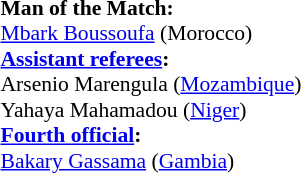<table width=50% style="font-size:90%">
<tr>
<td><br><strong>Man of the Match:</strong>
<br><a href='#'>Mbark Boussoufa</a> (Morocco)<br><strong><a href='#'>Assistant referees</a>:</strong>
<br>Arsenio Marengula (<a href='#'>Mozambique</a>)
<br>Yahaya Mahamadou (<a href='#'>Niger</a>)
<br><strong><a href='#'>Fourth official</a>:</strong>
<br><a href='#'>Bakary Gassama</a> (<a href='#'>Gambia</a>)</td>
</tr>
</table>
